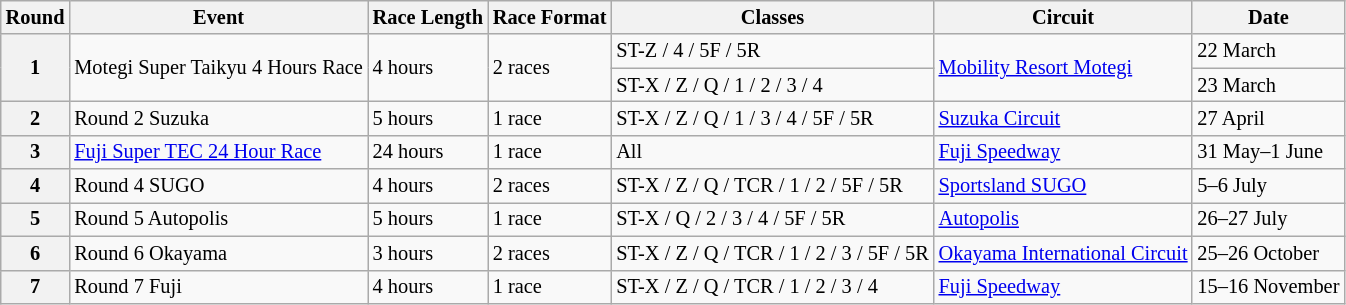<table class="wikitable" style="font-size: 85%">
<tr>
<th>Round</th>
<th>Event</th>
<th>Race Length</th>
<th>Race Format</th>
<th>Classes</th>
<th>Circuit</th>
<th>Date</th>
</tr>
<tr>
<th rowspan="2">1</th>
<td rowspan="2">Motegi Super Taikyu 4 Hours Race</td>
<td rowspan="2">4 hours</td>
<td rowspan="2">2 races</td>
<td>ST-Z / 4 / 5F / 5R</td>
<td rowspan="2"><a href='#'>Mobility Resort Motegi</a></td>
<td>22 March</td>
</tr>
<tr>
<td>ST-X / Z / Q / 1 / 2 / 3 / 4</td>
<td>23 March</td>
</tr>
<tr>
<th>2</th>
<td>Round 2 Suzuka</td>
<td>5 hours</td>
<td>1 race</td>
<td>ST-X / Z / Q / 1 / 3 / 4 / 5F / 5R</td>
<td><a href='#'>Suzuka Circuit</a></td>
<td>27 April</td>
</tr>
<tr>
<th>3</th>
<td><a href='#'>Fuji Super TEC 24 Hour Race</a></td>
<td>24 hours</td>
<td>1 race</td>
<td>All</td>
<td><a href='#'>Fuji Speedway</a></td>
<td>31 May–1 June</td>
</tr>
<tr>
<th>4</th>
<td>Round 4 SUGO</td>
<td>4 hours</td>
<td>2 races</td>
<td>ST-X / Z / Q / TCR / 1 / 2 / 5F / 5R</td>
<td><a href='#'>Sportsland SUGO</a></td>
<td>5–6 July</td>
</tr>
<tr>
<th>5</th>
<td>Round 5 Autopolis</td>
<td>5 hours</td>
<td>1 race</td>
<td>ST-X / Q / 2 / 3 / 4 / 5F / 5R</td>
<td><a href='#'>Autopolis</a></td>
<td>26–27 July</td>
</tr>
<tr>
<th>6</th>
<td>Round 6 Okayama</td>
<td>3 hours</td>
<td>2 races</td>
<td>ST-X / Z / Q / TCR / 1 / 2 / 3 / 5F / 5R</td>
<td><a href='#'>Okayama International Circuit</a></td>
<td>25–26 October</td>
</tr>
<tr>
<th>7</th>
<td>Round 7 Fuji</td>
<td>4 hours</td>
<td>1 race</td>
<td>ST-X / Z / Q / TCR / 1 / 2 / 3 / 4</td>
<td><a href='#'>Fuji Speedway</a></td>
<td>15–16 November</td>
</tr>
</table>
